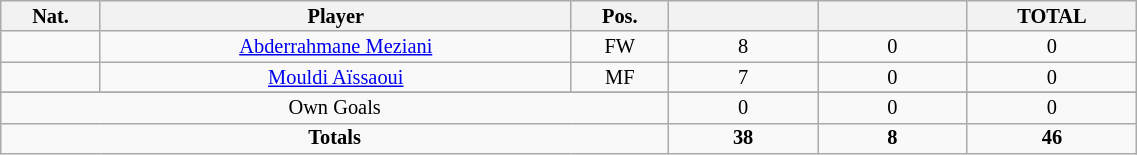<table class="wikitable sortable alternance"  style="font-size:85%; text-align:center; line-height:14px; width:60%;">
<tr>
<th width=10>Nat.</th>
<th width=140>Player</th>
<th width=10>Pos.</th>
<th width=40></th>
<th width=40></th>
<th width=40>TOTAL</th>
</tr>
<tr>
<td></td>
<td><a href='#'>Abderrahmane Meziani</a></td>
<td>FW</td>
<td>8</td>
<td>0</td>
<td>0</td>
</tr>
<tr>
<td></td>
<td><a href='#'>Mouldi Aïssaoui</a></td>
<td>MF</td>
<td>7</td>
<td>0</td>
<td>0</td>
</tr>
<tr>
</tr>
<tr class="sortbottom">
<td colspan="3">Own Goals</td>
<td>0</td>
<td>0</td>
<td>0</td>
</tr>
<tr class="sortbottom">
<td colspan="3"><strong>Totals</strong></td>
<td><strong>38</strong></td>
<td><strong>8</strong></td>
<td><strong>46</strong></td>
</tr>
</table>
